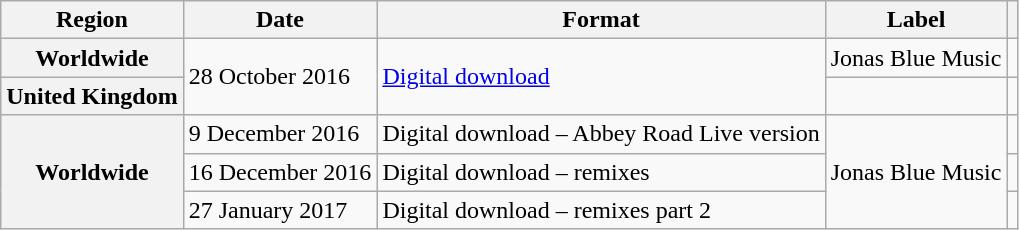<table class="wikitable plainrowheaders">
<tr>
<th>Region</th>
<th>Date</th>
<th>Format</th>
<th>Label</th>
<th></th>
</tr>
<tr>
<th scope="row">Worldwide</th>
<td rowspan="2">28 October 2016</td>
<td rowspan="2"><a href='#'>Digital download</a></td>
<td>Jonas Blue Music</td>
<td></td>
</tr>
<tr>
<th scope="row">United Kingdom</th>
<td></td>
<td></td>
</tr>
<tr>
<th scope="row" rowspan="3">Worldwide</th>
<td>9 December 2016</td>
<td>Digital download – Abbey Road Live version</td>
<td rowspan="3">Jonas Blue Music</td>
<td></td>
</tr>
<tr>
<td>16 December 2016</td>
<td>Digital download – remixes</td>
<td></td>
</tr>
<tr>
<td>27 January 2017</td>
<td>Digital download – remixes part 2</td>
<td></td>
</tr>
</table>
